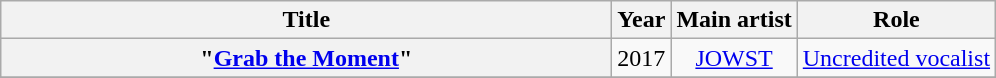<table class="wikitable plainrowheaders" style="text-align:center;">
<tr>
<th scope="col" style="width:25em;">Title</th>
<th scope="col" style="width:1em;">Year</th>
<th scope="col">Main artist</th>
<th scope="col">Role</th>
</tr>
<tr>
<th scope="row">"<a href='#'>Grab the Moment</a>"</th>
<td>2017</td>
<td><a href='#'>JOWST</a></td>
<td><a href='#'>Uncredited vocalist</a></td>
</tr>
<tr>
</tr>
</table>
